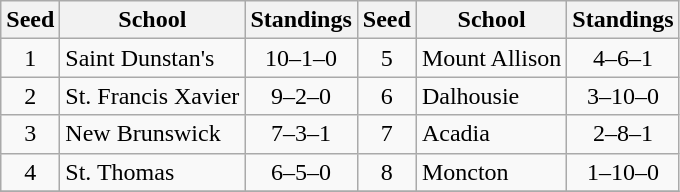<table class="wikitable">
<tr>
<th>Seed</th>
<th>School</th>
<th>Standings</th>
<th>Seed</th>
<th>School</th>
<th>Standings</th>
</tr>
<tr>
<td style="text-align:center">1</td>
<td>Saint Dunstan's</td>
<td style="text-align:center">10–1–0</td>
<td style="text-align:center">5</td>
<td>Mount Allison</td>
<td style="text-align:center">4–6–1</td>
</tr>
<tr>
<td style="text-align:center">2</td>
<td>St. Francis Xavier</td>
<td style="text-align:center">9–2–0</td>
<td style="text-align:center">6</td>
<td>Dalhousie</td>
<td style="text-align:center">3–10–0</td>
</tr>
<tr>
<td style="text-align:center">3</td>
<td>New Brunswick</td>
<td style="text-align:center">7–3–1</td>
<td style="text-align:center">7</td>
<td>Acadia</td>
<td style="text-align:center">2–8–1</td>
</tr>
<tr>
<td style="text-align:center">4</td>
<td>St. Thomas</td>
<td style="text-align:center">6–5–0</td>
<td style="text-align:center">8</td>
<td>Moncton</td>
<td style="text-align:center">1–10–0</td>
</tr>
<tr>
</tr>
</table>
